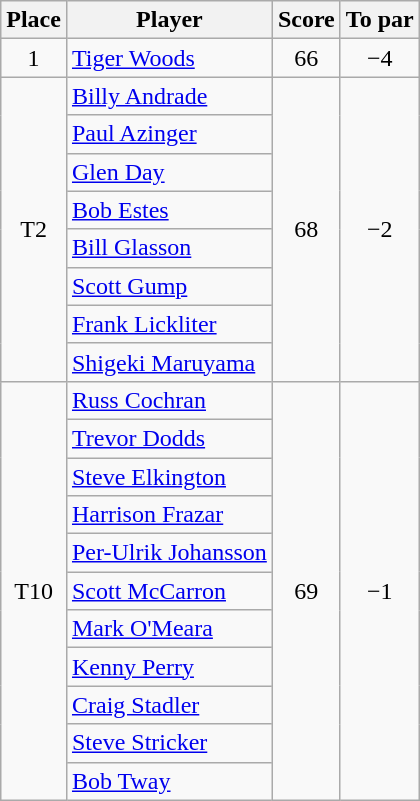<table class="wikitable">
<tr>
<th>Place</th>
<th>Player</th>
<th>Score</th>
<th>To par</th>
</tr>
<tr>
<td align=center>1</td>
<td> <a href='#'>Tiger Woods</a></td>
<td align=center>66</td>
<td align=center>−4</td>
</tr>
<tr>
<td rowspan="8" align=center>T2</td>
<td> <a href='#'>Billy Andrade</a></td>
<td rowspan="8" align=center>68</td>
<td rowspan="8" align=center>−2</td>
</tr>
<tr>
<td> <a href='#'>Paul Azinger</a></td>
</tr>
<tr>
<td> <a href='#'>Glen Day</a></td>
</tr>
<tr>
<td> <a href='#'>Bob Estes</a></td>
</tr>
<tr>
<td> <a href='#'>Bill Glasson</a></td>
</tr>
<tr>
<td> <a href='#'>Scott Gump</a></td>
</tr>
<tr>
<td> <a href='#'>Frank Lickliter</a></td>
</tr>
<tr>
<td> <a href='#'>Shigeki Maruyama</a></td>
</tr>
<tr>
<td rowspan="11" align=center>T10</td>
<td> <a href='#'>Russ Cochran</a></td>
<td rowspan="11" align=center>69</td>
<td rowspan="11" align=center>−1</td>
</tr>
<tr>
<td> <a href='#'>Trevor Dodds</a></td>
</tr>
<tr>
<td> <a href='#'>Steve Elkington</a></td>
</tr>
<tr>
<td> <a href='#'>Harrison Frazar</a></td>
</tr>
<tr>
<td> <a href='#'>Per-Ulrik Johansson</a></td>
</tr>
<tr>
<td> <a href='#'>Scott McCarron</a></td>
</tr>
<tr>
<td> <a href='#'>Mark O'Meara</a></td>
</tr>
<tr>
<td> <a href='#'>Kenny Perry</a></td>
</tr>
<tr>
<td> <a href='#'>Craig Stadler</a></td>
</tr>
<tr>
<td> <a href='#'>Steve Stricker</a></td>
</tr>
<tr>
<td> <a href='#'>Bob Tway</a></td>
</tr>
</table>
